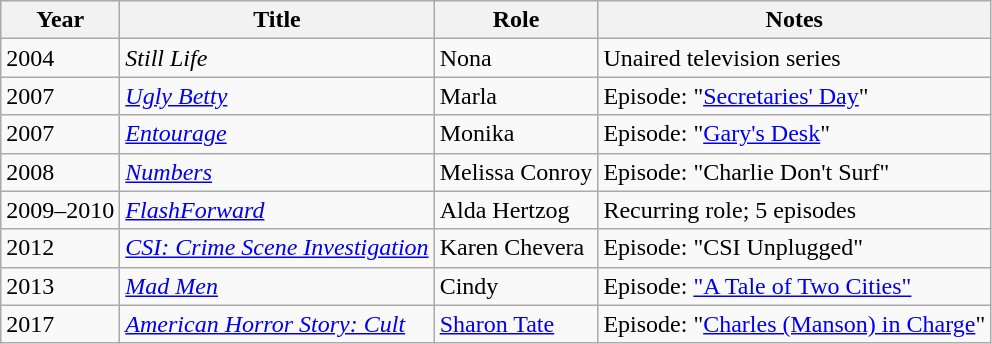<table class="wikitable sortable">
<tr>
<th>Year</th>
<th>Title</th>
<th>Role</th>
<th>Notes</th>
</tr>
<tr>
<td>2004</td>
<td><em>Still Life</em></td>
<td>Nona</td>
<td>Unaired television series</td>
</tr>
<tr>
<td>2007</td>
<td><em><a href='#'>Ugly Betty</a></em></td>
<td>Marla</td>
<td>Episode: "<a href='#'>Secretaries' Day</a>"</td>
</tr>
<tr>
<td>2007</td>
<td><em><a href='#'>Entourage</a></em></td>
<td>Monika</td>
<td>Episode: "<a href='#'>Gary's Desk</a>"</td>
</tr>
<tr>
<td>2008</td>
<td><em><a href='#'>Numbers</a></em></td>
<td>Melissa Conroy</td>
<td>Episode: "Charlie Don't Surf"</td>
</tr>
<tr>
<td>2009–2010</td>
<td><em><a href='#'>FlashForward</a></em></td>
<td>Alda Hertzog</td>
<td>Recurring role; 5 episodes</td>
</tr>
<tr>
<td>2012</td>
<td><em><a href='#'>CSI: Crime Scene Investigation</a></em></td>
<td>Karen Chevera</td>
<td>Episode: "CSI Unplugged"</td>
</tr>
<tr>
<td>2013</td>
<td><em><a href='#'>Mad Men</a></em></td>
<td>Cindy</td>
<td>Episode: <a href='#'>"A Tale of Two Cities"</a></td>
</tr>
<tr>
<td>2017</td>
<td><em><a href='#'>American Horror Story: Cult</a></em></td>
<td><a href='#'>Sharon Tate</a></td>
<td>Episode: "<a href='#'>Charles (Manson) in Charge</a>"</td>
</tr>
</table>
